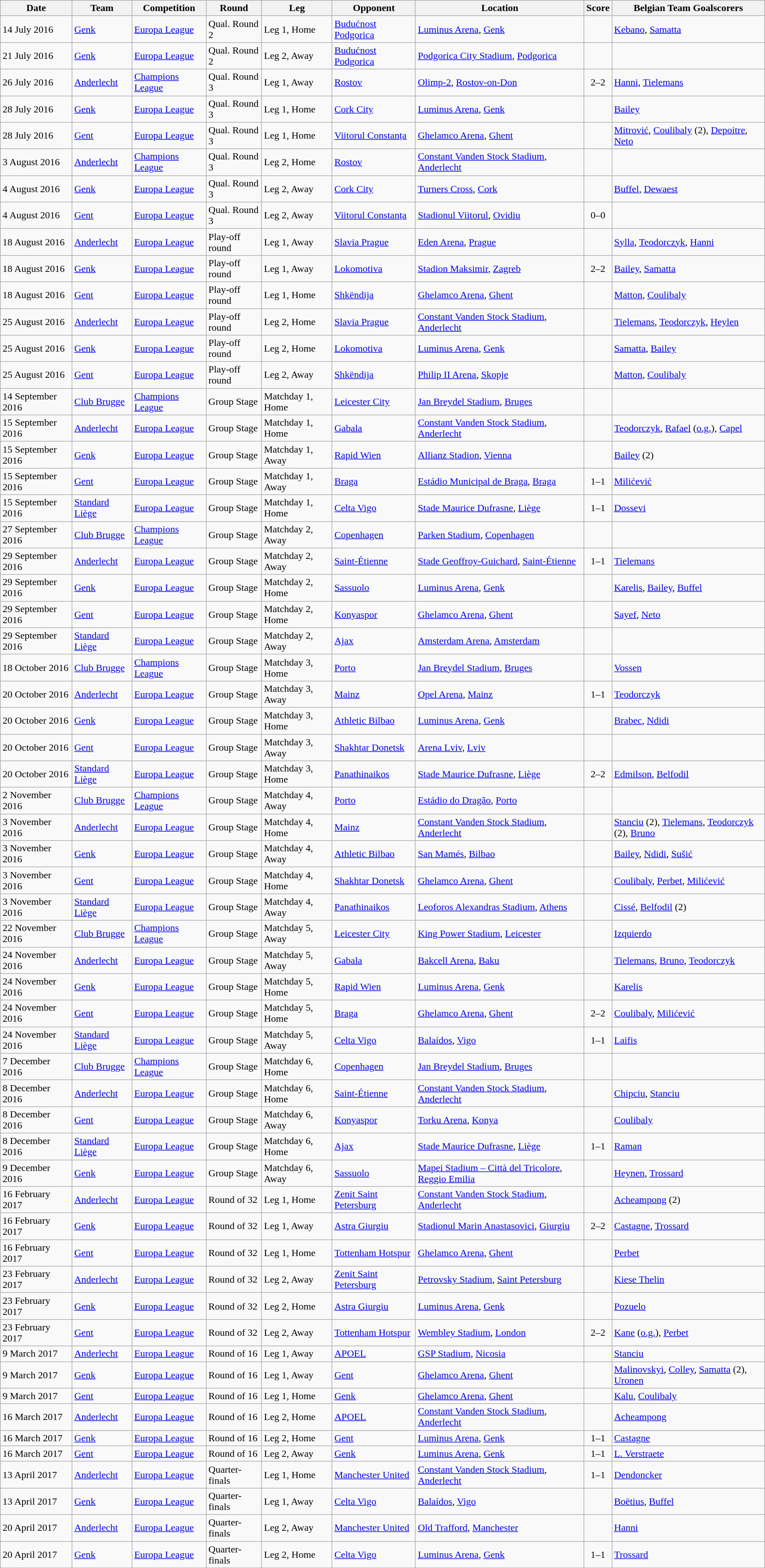<table class="wikitable">
<tr>
<th>Date</th>
<th>Team</th>
<th>Competition</th>
<th>Round</th>
<th>Leg</th>
<th>Opponent</th>
<th>Location</th>
<th>Score</th>
<th>Belgian Team Goalscorers</th>
</tr>
<tr>
<td>14 July 2016</td>
<td><a href='#'>Genk</a></td>
<td><a href='#'>Europa League</a></td>
<td>Qual. Round 2</td>
<td>Leg 1, Home</td>
<td> <a href='#'>Budućnost Podgorica</a></td>
<td><a href='#'>Luminus Arena</a>, <a href='#'>Genk</a></td>
<td></td>
<td><a href='#'>Kebano</a>, <a href='#'>Samatta</a></td>
</tr>
<tr>
<td>21 July 2016</td>
<td><a href='#'>Genk</a></td>
<td><a href='#'>Europa League</a></td>
<td>Qual. Round 2</td>
<td>Leg 2, Away</td>
<td> <a href='#'>Budućnost Podgorica</a></td>
<td><a href='#'>Podgorica City Stadium</a>, <a href='#'>Podgorica</a></td>
<td></td>
<td></td>
</tr>
<tr>
<td>26 July 2016</td>
<td><a href='#'>Anderlecht</a></td>
<td><a href='#'>Champions League</a></td>
<td>Qual. Round 3</td>
<td>Leg 1, Away</td>
<td> <a href='#'>Rostov</a></td>
<td><a href='#'>Olimp-2</a>, <a href='#'>Rostov-on-Don</a></td>
<td align=center>2–2</td>
<td><a href='#'>Hanni</a>, <a href='#'>Tielemans</a></td>
</tr>
<tr>
<td>28 July 2016</td>
<td><a href='#'>Genk</a></td>
<td><a href='#'>Europa League</a></td>
<td>Qual. Round 3</td>
<td>Leg 1, Home</td>
<td> <a href='#'>Cork City</a></td>
<td><a href='#'>Luminus Arena</a>, <a href='#'>Genk</a></td>
<td></td>
<td><a href='#'>Bailey</a></td>
</tr>
<tr>
<td>28 July 2016</td>
<td><a href='#'>Gent</a></td>
<td><a href='#'>Europa League</a></td>
<td>Qual. Round 3</td>
<td>Leg 1, Home</td>
<td> <a href='#'>Viitorul Constanța</a></td>
<td><a href='#'>Ghelamco Arena</a>, <a href='#'>Ghent</a></td>
<td></td>
<td><a href='#'>Mitrović</a>, <a href='#'>Coulibaly</a> (2), <a href='#'>Depoitre</a>, <a href='#'>Neto</a></td>
</tr>
<tr>
<td>3 August 2016</td>
<td><a href='#'>Anderlecht</a></td>
<td><a href='#'>Champions League</a></td>
<td>Qual. Round 3</td>
<td>Leg 2, Home</td>
<td> <a href='#'>Rostov</a></td>
<td><a href='#'>Constant Vanden Stock Stadium</a>, <a href='#'>Anderlecht</a></td>
<td></td>
<td></td>
</tr>
<tr>
<td>4 August 2016</td>
<td><a href='#'>Genk</a></td>
<td><a href='#'>Europa League</a></td>
<td>Qual. Round 3</td>
<td>Leg 2, Away</td>
<td> <a href='#'>Cork City</a></td>
<td><a href='#'>Turners Cross</a>, <a href='#'>Cork</a></td>
<td></td>
<td><a href='#'>Buffel</a>, <a href='#'>Dewaest</a></td>
</tr>
<tr>
<td>4 August 2016</td>
<td><a href='#'>Gent</a></td>
<td><a href='#'>Europa League</a></td>
<td>Qual. Round 3</td>
<td>Leg 2, Away</td>
<td> <a href='#'>Viitorul Constanța</a></td>
<td><a href='#'>Stadionul Viitorul</a>, <a href='#'>Ovidiu</a></td>
<td align=center>0–0</td>
<td></td>
</tr>
<tr>
<td>18 August 2016</td>
<td><a href='#'>Anderlecht</a></td>
<td><a href='#'>Europa League</a></td>
<td>Play-off round</td>
<td>Leg 1, Away</td>
<td> <a href='#'>Slavia Prague</a></td>
<td><a href='#'>Eden Arena</a>, <a href='#'>Prague</a></td>
<td></td>
<td><a href='#'>Sylla</a>, <a href='#'>Teodorczyk</a>, <a href='#'>Hanni</a></td>
</tr>
<tr>
<td>18 August 2016</td>
<td><a href='#'>Genk</a></td>
<td><a href='#'>Europa League</a></td>
<td>Play-off round</td>
<td>Leg 1, Away</td>
<td> <a href='#'>Lokomotiva</a></td>
<td><a href='#'>Stadion Maksimir</a>, <a href='#'>Zagreb</a></td>
<td align=center>2–2</td>
<td><a href='#'>Bailey</a>, <a href='#'>Samatta</a></td>
</tr>
<tr>
<td>18 August 2016</td>
<td><a href='#'>Gent</a></td>
<td><a href='#'>Europa League</a></td>
<td>Play-off round</td>
<td>Leg 1, Home</td>
<td> <a href='#'>Shkëndija</a></td>
<td><a href='#'>Ghelamco Arena</a>, <a href='#'>Ghent</a></td>
<td></td>
<td><a href='#'>Matton</a>, <a href='#'>Coulibaly</a></td>
</tr>
<tr>
<td>25 August 2016</td>
<td><a href='#'>Anderlecht</a></td>
<td><a href='#'>Europa League</a></td>
<td>Play-off round</td>
<td>Leg 2, Home</td>
<td> <a href='#'>Slavia Prague</a></td>
<td><a href='#'>Constant Vanden Stock Stadium</a>, <a href='#'>Anderlecht</a></td>
<td></td>
<td><a href='#'>Tielemans</a>, <a href='#'>Teodorczyk</a>, <a href='#'>Heylen</a></td>
</tr>
<tr>
<td>25 August 2016</td>
<td><a href='#'>Genk</a></td>
<td><a href='#'>Europa League</a></td>
<td>Play-off round</td>
<td>Leg 2, Home</td>
<td> <a href='#'>Lokomotiva</a></td>
<td><a href='#'>Luminus Arena</a>, <a href='#'>Genk</a></td>
<td></td>
<td><a href='#'>Samatta</a>, <a href='#'>Bailey</a></td>
</tr>
<tr>
<td>25 August 2016</td>
<td><a href='#'>Gent</a></td>
<td><a href='#'>Europa League</a></td>
<td>Play-off round</td>
<td>Leg 2, Away</td>
<td> <a href='#'>Shkëndija</a></td>
<td><a href='#'>Philip II Arena</a>, <a href='#'>Skopje</a></td>
<td></td>
<td><a href='#'>Matton</a>, <a href='#'>Coulibaly</a></td>
</tr>
<tr>
<td>14 September 2016</td>
<td><a href='#'>Club Brugge</a></td>
<td><a href='#'>Champions League</a></td>
<td>Group Stage</td>
<td>Matchday 1, Home</td>
<td> <a href='#'>Leicester City</a></td>
<td><a href='#'>Jan Breydel Stadium</a>, <a href='#'>Bruges</a></td>
<td></td>
<td></td>
</tr>
<tr>
<td>15 September 2016</td>
<td><a href='#'>Anderlecht</a></td>
<td><a href='#'>Europa League</a></td>
<td>Group Stage</td>
<td>Matchday 1, Home</td>
<td> <a href='#'>Gabala</a></td>
<td><a href='#'>Constant Vanden Stock Stadium</a>, <a href='#'>Anderlecht</a></td>
<td></td>
<td><a href='#'>Teodorczyk</a>, <a href='#'>Rafael</a> (<a href='#'>o.g.</a>), <a href='#'>Capel</a></td>
</tr>
<tr>
<td>15 September 2016</td>
<td><a href='#'>Genk</a></td>
<td><a href='#'>Europa League</a></td>
<td>Group Stage</td>
<td>Matchday 1, Away</td>
<td> <a href='#'>Rapid Wien</a></td>
<td><a href='#'>Allianz Stadion</a>, <a href='#'>Vienna</a></td>
<td></td>
<td><a href='#'>Bailey</a> (2)</td>
</tr>
<tr>
<td>15 September 2016</td>
<td><a href='#'>Gent</a></td>
<td><a href='#'>Europa League</a></td>
<td>Group Stage</td>
<td>Matchday 1, Away</td>
<td> <a href='#'>Braga</a></td>
<td><a href='#'>Estádio Municipal de Braga</a>, <a href='#'>Braga</a></td>
<td align=center>1–1</td>
<td><a href='#'>Milićević</a></td>
</tr>
<tr>
<td>15 September 2016</td>
<td><a href='#'>Standard Liège</a></td>
<td><a href='#'>Europa League</a></td>
<td>Group Stage</td>
<td>Matchday 1, Home</td>
<td> <a href='#'>Celta Vigo</a></td>
<td><a href='#'>Stade Maurice Dufrasne</a>, <a href='#'>Liège</a></td>
<td align=center>1–1</td>
<td><a href='#'>Dossevi</a></td>
</tr>
<tr>
<td>27 September 2016</td>
<td><a href='#'>Club Brugge</a></td>
<td><a href='#'>Champions League</a></td>
<td>Group Stage</td>
<td>Matchday 2, Away</td>
<td> <a href='#'>Copenhagen</a></td>
<td><a href='#'>Parken Stadium</a>, <a href='#'>Copenhagen</a></td>
<td></td>
<td></td>
</tr>
<tr>
<td>29 September 2016</td>
<td><a href='#'>Anderlecht</a></td>
<td><a href='#'>Europa League</a></td>
<td>Group Stage</td>
<td>Matchday 2, Away</td>
<td> <a href='#'>Saint-Étienne</a></td>
<td><a href='#'>Stade Geoffroy-Guichard</a>, <a href='#'>Saint-Étienne</a></td>
<td align=center>1–1</td>
<td><a href='#'>Tielemans</a></td>
</tr>
<tr>
<td>29 September 2016</td>
<td><a href='#'>Genk</a></td>
<td><a href='#'>Europa League</a></td>
<td>Group Stage</td>
<td>Matchday 2, Home</td>
<td> <a href='#'>Sassuolo</a></td>
<td><a href='#'>Luminus Arena</a>, <a href='#'>Genk</a></td>
<td></td>
<td><a href='#'>Karelis</a>, <a href='#'>Bailey</a>, <a href='#'>Buffel</a></td>
</tr>
<tr>
<td>29 September 2016</td>
<td><a href='#'>Gent</a></td>
<td><a href='#'>Europa League</a></td>
<td>Group Stage</td>
<td>Matchday 2, Home</td>
<td> <a href='#'>Konyaspor</a></td>
<td><a href='#'>Ghelamco Arena</a>, <a href='#'>Ghent</a></td>
<td></td>
<td><a href='#'>Sayef</a>, <a href='#'>Neto</a></td>
</tr>
<tr>
<td>29 September 2016</td>
<td><a href='#'>Standard Liège</a></td>
<td><a href='#'>Europa League</a></td>
<td>Group Stage</td>
<td>Matchday 2, Away</td>
<td> <a href='#'>Ajax</a></td>
<td><a href='#'>Amsterdam Arena</a>, <a href='#'>Amsterdam</a></td>
<td></td>
<td></td>
</tr>
<tr>
<td>18 October 2016</td>
<td><a href='#'>Club Brugge</a></td>
<td><a href='#'>Champions League</a></td>
<td>Group Stage</td>
<td>Matchday 3, Home</td>
<td> <a href='#'>Porto</a></td>
<td><a href='#'>Jan Breydel Stadium</a>, <a href='#'>Bruges</a></td>
<td></td>
<td><a href='#'>Vossen</a></td>
</tr>
<tr>
<td>20 October 2016</td>
<td><a href='#'>Anderlecht</a></td>
<td><a href='#'>Europa League</a></td>
<td>Group Stage</td>
<td>Matchday 3, Away</td>
<td> <a href='#'>Mainz</a></td>
<td><a href='#'>Opel Arena</a>, <a href='#'>Mainz</a></td>
<td align=center>1–1</td>
<td><a href='#'>Teodorczyk</a></td>
</tr>
<tr>
<td>20 October 2016</td>
<td><a href='#'>Genk</a></td>
<td><a href='#'>Europa League</a></td>
<td>Group Stage</td>
<td>Matchday 3, Home</td>
<td> <a href='#'>Athletic Bilbao</a></td>
<td><a href='#'>Luminus Arena</a>, <a href='#'>Genk</a></td>
<td></td>
<td><a href='#'>Brabec</a>, <a href='#'>Ndidi</a></td>
</tr>
<tr>
<td>20 October 2016</td>
<td><a href='#'>Gent</a></td>
<td><a href='#'>Europa League</a></td>
<td>Group Stage</td>
<td>Matchday 3, Away</td>
<td> <a href='#'>Shakhtar Donetsk</a></td>
<td><a href='#'>Arena Lviv</a>, <a href='#'>Lviv</a></td>
<td></td>
<td></td>
</tr>
<tr>
<td>20 October 2016</td>
<td><a href='#'>Standard Liège</a></td>
<td><a href='#'>Europa League</a></td>
<td>Group Stage</td>
<td>Matchday 3, Home</td>
<td> <a href='#'>Panathinaikos</a></td>
<td><a href='#'>Stade Maurice Dufrasne</a>, <a href='#'>Liège</a></td>
<td align=center>2–2</td>
<td><a href='#'>Edmilson</a>, <a href='#'>Belfodil</a></td>
</tr>
<tr>
<td>2 November 2016</td>
<td><a href='#'>Club Brugge</a></td>
<td><a href='#'>Champions League</a></td>
<td>Group Stage</td>
<td>Matchday 4, Away</td>
<td> <a href='#'>Porto</a></td>
<td><a href='#'>Estádio do Dragão</a>, <a href='#'>Porto</a></td>
<td></td>
<td></td>
</tr>
<tr>
<td>3 November 2016</td>
<td><a href='#'>Anderlecht</a></td>
<td><a href='#'>Europa League</a></td>
<td>Group Stage</td>
<td>Matchday 4, Home</td>
<td> <a href='#'>Mainz</a></td>
<td><a href='#'>Constant Vanden Stock Stadium</a>, <a href='#'>Anderlecht</a></td>
<td></td>
<td><a href='#'>Stanciu</a> (2), <a href='#'>Tielemans</a>, <a href='#'>Teodorczyk</a> (2), <a href='#'>Bruno</a></td>
</tr>
<tr>
<td>3 November 2016</td>
<td><a href='#'>Genk</a></td>
<td><a href='#'>Europa League</a></td>
<td>Group Stage</td>
<td>Matchday 4, Away</td>
<td> <a href='#'>Athletic Bilbao</a></td>
<td><a href='#'>San Mamés</a>, <a href='#'>Bilbao</a></td>
<td></td>
<td><a href='#'>Bailey</a>, <a href='#'>Ndidi</a>, <a href='#'>Sušić</a></td>
</tr>
<tr>
<td>3 November 2016</td>
<td><a href='#'>Gent</a></td>
<td><a href='#'>Europa League</a></td>
<td>Group Stage</td>
<td>Matchday 4, Home</td>
<td> <a href='#'>Shakhtar Donetsk</a></td>
<td><a href='#'>Ghelamco Arena</a>, <a href='#'>Ghent</a></td>
<td></td>
<td><a href='#'>Coulibaly</a>, <a href='#'>Perbet</a>, <a href='#'>Milićević</a></td>
</tr>
<tr>
<td>3 November 2016</td>
<td><a href='#'>Standard Liège</a></td>
<td><a href='#'>Europa League</a></td>
<td>Group Stage</td>
<td>Matchday 4, Away</td>
<td> <a href='#'>Panathinaikos</a></td>
<td><a href='#'>Leoforos Alexandras Stadium</a>, <a href='#'>Athens</a></td>
<td></td>
<td><a href='#'>Cissé</a>, <a href='#'>Belfodil</a> (2)</td>
</tr>
<tr>
<td>22 November 2016</td>
<td><a href='#'>Club Brugge</a></td>
<td><a href='#'>Champions League</a></td>
<td>Group Stage</td>
<td>Matchday 5, Away</td>
<td> <a href='#'>Leicester City</a></td>
<td><a href='#'>King Power Stadium</a>, <a href='#'>Leicester</a></td>
<td></td>
<td><a href='#'>Izquierdo</a></td>
</tr>
<tr>
<td>24 November 2016</td>
<td><a href='#'>Anderlecht</a></td>
<td><a href='#'>Europa League</a></td>
<td>Group Stage</td>
<td>Matchday 5, Away</td>
<td> <a href='#'>Gabala</a></td>
<td><a href='#'>Bakcell Arena</a>, <a href='#'>Baku</a></td>
<td></td>
<td><a href='#'>Tielemans</a>, <a href='#'>Bruno</a>, <a href='#'>Teodorczyk</a></td>
</tr>
<tr>
<td>24 November 2016</td>
<td><a href='#'>Genk</a></td>
<td><a href='#'>Europa League</a></td>
<td>Group Stage</td>
<td>Matchday 5, Home</td>
<td> <a href='#'>Rapid Wien</a></td>
<td><a href='#'>Luminus Arena</a>, <a href='#'>Genk</a></td>
<td></td>
<td><a href='#'>Karelis</a></td>
</tr>
<tr>
<td>24 November 2016</td>
<td><a href='#'>Gent</a></td>
<td><a href='#'>Europa League</a></td>
<td>Group Stage</td>
<td>Matchday 5, Home</td>
<td> <a href='#'>Braga</a></td>
<td><a href='#'>Ghelamco Arena</a>, <a href='#'>Ghent</a></td>
<td align=center>2–2</td>
<td><a href='#'>Coulibaly</a>, <a href='#'>Milićević</a></td>
</tr>
<tr>
<td>24 November 2016</td>
<td><a href='#'>Standard Liège</a></td>
<td><a href='#'>Europa League</a></td>
<td>Group Stage</td>
<td>Matchday 5, Away</td>
<td> <a href='#'>Celta Vigo</a></td>
<td><a href='#'>Balaídos</a>, <a href='#'>Vigo</a></td>
<td align=center>1–1</td>
<td><a href='#'>Laifis</a></td>
</tr>
<tr>
<td>7 December 2016</td>
<td><a href='#'>Club Brugge</a></td>
<td><a href='#'>Champions League</a></td>
<td>Group Stage</td>
<td>Matchday 6, Home</td>
<td> <a href='#'>Copenhagen</a></td>
<td><a href='#'>Jan Breydel Stadium</a>, <a href='#'>Bruges</a></td>
<td></td>
<td></td>
</tr>
<tr>
<td>8 December 2016</td>
<td><a href='#'>Anderlecht</a></td>
<td><a href='#'>Europa League</a></td>
<td>Group Stage</td>
<td>Matchday 6, Home</td>
<td> <a href='#'>Saint-Étienne</a></td>
<td><a href='#'>Constant Vanden Stock Stadium</a>, <a href='#'>Anderlecht</a></td>
<td></td>
<td><a href='#'>Chipciu</a>, <a href='#'>Stanciu</a></td>
</tr>
<tr>
<td>8 December 2016</td>
<td><a href='#'>Gent</a></td>
<td><a href='#'>Europa League</a></td>
<td>Group Stage</td>
<td>Matchday 6, Away</td>
<td> <a href='#'>Konyaspor</a></td>
<td><a href='#'>Torku Arena</a>, <a href='#'>Konya</a></td>
<td></td>
<td><a href='#'>Coulibaly</a></td>
</tr>
<tr>
<td>8 December 2016</td>
<td><a href='#'>Standard Liège</a></td>
<td><a href='#'>Europa League</a></td>
<td>Group Stage</td>
<td>Matchday 6, Home</td>
<td> <a href='#'>Ajax</a></td>
<td><a href='#'>Stade Maurice Dufrasne</a>, <a href='#'>Liège</a></td>
<td align=center>1–1</td>
<td><a href='#'>Raman</a></td>
</tr>
<tr>
<td>9 December 2016</td>
<td><a href='#'>Genk</a></td>
<td><a href='#'>Europa League</a></td>
<td>Group Stage</td>
<td>Matchday 6, Away</td>
<td> <a href='#'>Sassuolo</a></td>
<td><a href='#'>Mapei Stadium – Città del Tricolore</a>, <a href='#'>Reggio Emilia</a></td>
<td></td>
<td><a href='#'>Heynen</a>, <a href='#'>Trossard</a></td>
</tr>
<tr>
<td>16 February 2017</td>
<td><a href='#'>Anderlecht</a></td>
<td><a href='#'>Europa League</a></td>
<td>Round of 32</td>
<td>Leg 1, Home</td>
<td> <a href='#'>Zenit Saint Petersburg</a></td>
<td><a href='#'>Constant Vanden Stock Stadium</a>, <a href='#'>Anderlecht</a></td>
<td></td>
<td><a href='#'>Acheampong</a> (2)</td>
</tr>
<tr>
<td>16 February 2017</td>
<td><a href='#'>Genk</a></td>
<td><a href='#'>Europa League</a></td>
<td>Round of 32</td>
<td>Leg 1, Away</td>
<td> <a href='#'>Astra Giurgiu</a></td>
<td><a href='#'>Stadionul Marin Anastasovici</a>, <a href='#'>Giurgiu</a></td>
<td align=center>2–2</td>
<td><a href='#'>Castagne</a>, <a href='#'>Trossard</a></td>
</tr>
<tr>
<td>16 February 2017</td>
<td><a href='#'>Gent</a></td>
<td><a href='#'>Europa League</a></td>
<td>Round of 32</td>
<td>Leg 1, Home</td>
<td> <a href='#'>Tottenham Hotspur</a></td>
<td><a href='#'>Ghelamco Arena</a>, <a href='#'>Ghent</a></td>
<td></td>
<td><a href='#'>Perbet</a></td>
</tr>
<tr>
<td>23 February 2017</td>
<td><a href='#'>Anderlecht</a></td>
<td><a href='#'>Europa League</a></td>
<td>Round of 32</td>
<td>Leg 2, Away</td>
<td> <a href='#'>Zenit Saint Petersburg</a></td>
<td><a href='#'>Petrovsky Stadium</a>, <a href='#'>Saint Petersburg</a></td>
<td></td>
<td><a href='#'>Kiese Thelin</a></td>
</tr>
<tr>
<td>23 February 2017</td>
<td><a href='#'>Genk</a></td>
<td><a href='#'>Europa League</a></td>
<td>Round of 32</td>
<td>Leg 2, Home</td>
<td> <a href='#'>Astra Giurgiu</a></td>
<td><a href='#'>Luminus Arena</a>, <a href='#'>Genk</a></td>
<td></td>
<td><a href='#'>Pozuelo</a></td>
</tr>
<tr>
<td>23 February 2017</td>
<td><a href='#'>Gent</a></td>
<td><a href='#'>Europa League</a></td>
<td>Round of 32</td>
<td>Leg 2, Away</td>
<td> <a href='#'>Tottenham Hotspur</a></td>
<td><a href='#'>Wembley Stadium</a>, <a href='#'>London</a></td>
<td align=center>2–2</td>
<td><a href='#'>Kane</a> (<a href='#'>o.g.</a>), <a href='#'>Perbet</a></td>
</tr>
<tr>
<td>9 March 2017</td>
<td><a href='#'>Anderlecht</a></td>
<td><a href='#'>Europa League</a></td>
<td>Round of 16</td>
<td>Leg 1, Away</td>
<td> <a href='#'>APOEL</a></td>
<td><a href='#'>GSP Stadium</a>, <a href='#'>Nicosia</a></td>
<td></td>
<td><a href='#'>Stanciu</a></td>
</tr>
<tr>
<td>9 March 2017</td>
<td><a href='#'>Genk</a></td>
<td><a href='#'>Europa League</a></td>
<td>Round of 16</td>
<td>Leg 1, Away</td>
<td> <a href='#'>Gent</a></td>
<td><a href='#'>Ghelamco Arena</a>, <a href='#'>Ghent</a></td>
<td></td>
<td><a href='#'>Malinovskyi</a>, <a href='#'>Colley</a>, <a href='#'>Samatta</a> (2), <a href='#'>Uronen</a></td>
</tr>
<tr>
<td>9 March 2017</td>
<td><a href='#'>Gent</a></td>
<td><a href='#'>Europa League</a></td>
<td>Round of 16</td>
<td>Leg 1, Home</td>
<td> <a href='#'>Genk</a></td>
<td><a href='#'>Ghelamco Arena</a>, <a href='#'>Ghent</a></td>
<td></td>
<td><a href='#'>Kalu</a>, <a href='#'>Coulibaly</a></td>
</tr>
<tr>
<td>16 March 2017</td>
<td><a href='#'>Anderlecht</a></td>
<td><a href='#'>Europa League</a></td>
<td>Round of 16</td>
<td>Leg 2, Home</td>
<td> <a href='#'>APOEL</a></td>
<td><a href='#'>Constant Vanden Stock Stadium</a>, <a href='#'>Anderlecht</a></td>
<td></td>
<td><a href='#'>Acheampong</a></td>
</tr>
<tr>
<td>16 March 2017</td>
<td><a href='#'>Genk</a></td>
<td><a href='#'>Europa League</a></td>
<td>Round of 16</td>
<td>Leg 2, Home</td>
<td> <a href='#'>Gent</a></td>
<td><a href='#'>Luminus Arena</a>, <a href='#'>Genk</a></td>
<td align=center>1–1</td>
<td><a href='#'>Castagne</a></td>
</tr>
<tr>
<td>16 March 2017</td>
<td><a href='#'>Gent</a></td>
<td><a href='#'>Europa League</a></td>
<td>Round of 16</td>
<td>Leg 2, Away</td>
<td> <a href='#'>Genk</a></td>
<td><a href='#'>Luminus Arena</a>, <a href='#'>Genk</a></td>
<td align=center>1–1</td>
<td><a href='#'>L. Verstraete</a></td>
</tr>
<tr>
<td>13 April 2017</td>
<td><a href='#'>Anderlecht</a></td>
<td><a href='#'>Europa League</a></td>
<td>Quarter-finals</td>
<td>Leg 1, Home</td>
<td> <a href='#'>Manchester United</a></td>
<td><a href='#'>Constant Vanden Stock Stadium</a>, <a href='#'>Anderlecht</a></td>
<td align=center>1–1</td>
<td><a href='#'>Dendoncker</a></td>
</tr>
<tr>
<td>13 April 2017</td>
<td><a href='#'>Genk</a></td>
<td><a href='#'>Europa League</a></td>
<td>Quarter-finals</td>
<td>Leg 1, Away</td>
<td> <a href='#'>Celta Vigo</a></td>
<td><a href='#'>Balaídos</a>, <a href='#'>Vigo</a></td>
<td></td>
<td><a href='#'>Boëtius</a>, <a href='#'>Buffel</a></td>
</tr>
<tr>
<td>20 April 2017</td>
<td><a href='#'>Anderlecht</a></td>
<td><a href='#'>Europa League</a></td>
<td>Quarter-finals</td>
<td>Leg 2, Away</td>
<td> <a href='#'>Manchester United</a></td>
<td><a href='#'>Old Trafford</a>, <a href='#'>Manchester</a></td>
<td></td>
<td><a href='#'>Hanni</a></td>
</tr>
<tr>
<td>20 April 2017</td>
<td><a href='#'>Genk</a></td>
<td><a href='#'>Europa League</a></td>
<td>Quarter-finals</td>
<td>Leg 2, Home</td>
<td> <a href='#'>Celta Vigo</a></td>
<td><a href='#'>Luminus Arena</a>, <a href='#'>Genk</a></td>
<td align=center>1–1</td>
<td><a href='#'>Trossard</a></td>
</tr>
</table>
